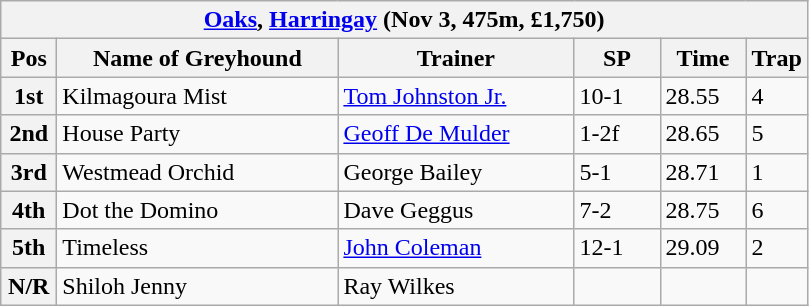<table class="wikitable">
<tr>
<th colspan="6"><a href='#'>Oaks</a>, <a href='#'>Harringay</a> (Nov 3, 475m, £1,750)</th>
</tr>
<tr>
<th width=30>Pos</th>
<th width=180>Name of Greyhound</th>
<th width=150>Trainer</th>
<th width=50>SP</th>
<th width=50>Time</th>
<th width=30>Trap</th>
</tr>
<tr>
<th>1st</th>
<td>Kilmagoura Mist</td>
<td><a href='#'>Tom Johnston Jr.</a></td>
<td>10-1</td>
<td>28.55</td>
<td>4</td>
</tr>
<tr>
<th>2nd</th>
<td>House Party</td>
<td><a href='#'>Geoff De Mulder</a></td>
<td>1-2f</td>
<td>28.65</td>
<td>5</td>
</tr>
<tr>
<th>3rd</th>
<td>Westmead Orchid</td>
<td>George Bailey</td>
<td>5-1</td>
<td>28.71</td>
<td>1</td>
</tr>
<tr>
<th>4th</th>
<td>Dot the Domino</td>
<td>Dave Geggus</td>
<td>7-2</td>
<td>28.75</td>
<td>6</td>
</tr>
<tr>
<th>5th</th>
<td>Timeless</td>
<td><a href='#'>John Coleman</a></td>
<td>12-1</td>
<td>29.09</td>
<td>2</td>
</tr>
<tr>
<th>N/R</th>
<td>Shiloh Jenny</td>
<td>Ray Wilkes</td>
<td></td>
<td></td>
<td></td>
</tr>
</table>
